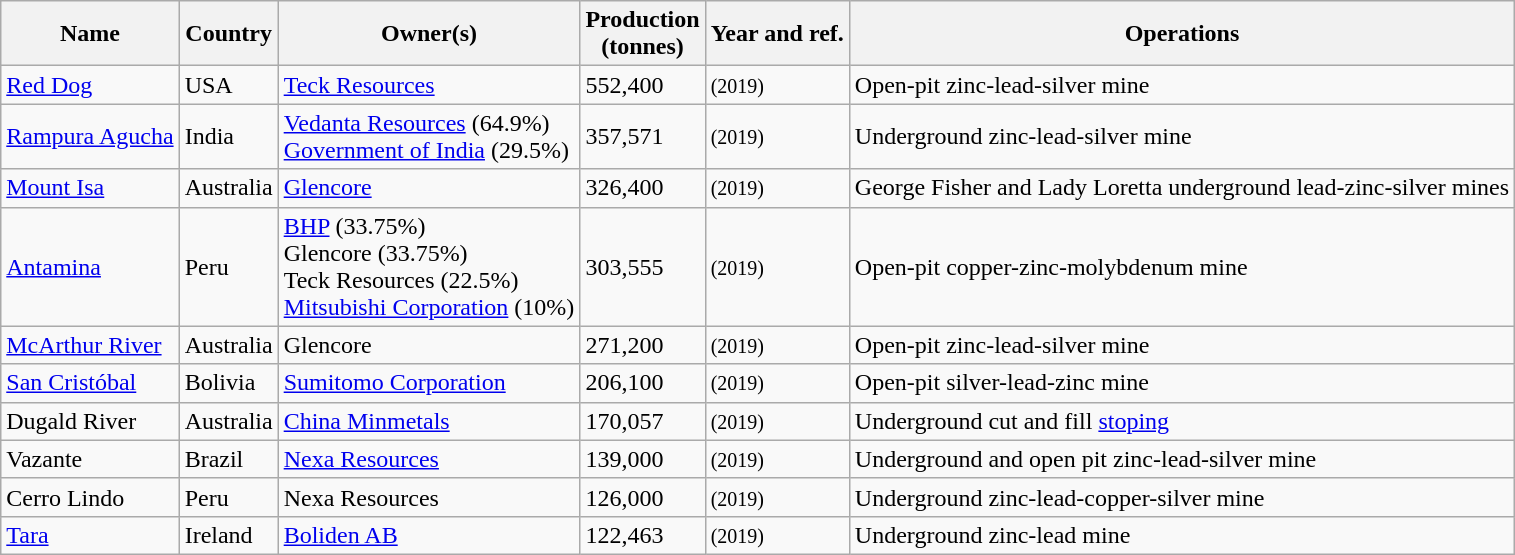<table class="wikitable">
<tr>
<th>Name</th>
<th>Country</th>
<th>Owner(s)</th>
<th>Production<br>(tonnes)</th>
<th>Year and ref.</th>
<th>Operations</th>
</tr>
<tr>
<td><a href='#'>Red Dog</a></td>
<td>USA</td>
<td><a href='#'>Teck Resources</a></td>
<td>552,400</td>
<td><small>(2019)</small></td>
<td>Open-pit zinc-lead-silver mine</td>
</tr>
<tr>
<td><a href='#'>Rampura Agucha</a></td>
<td>India</td>
<td><a href='#'>Vedanta Resources</a> (64.9%)<br><a href='#'>Government of India</a> (29.5%)<br></td>
<td>357,571</td>
<td><small>(2019)</small></td>
<td>Underground zinc-lead-silver mine</td>
</tr>
<tr>
<td><a href='#'>Mount Isa</a></td>
<td>Australia</td>
<td><a href='#'>Glencore</a></td>
<td>326,400</td>
<td><small>(2019)</small></td>
<td>George Fisher and Lady Loretta underground lead-zinc-silver mines</td>
</tr>
<tr>
<td><a href='#'>Antamina</a></td>
<td>Peru</td>
<td><a href='#'>BHP</a> (33.75%)<br>Glencore (33.75%)<br>Teck Resources (22.5%)<br><a href='#'>Mitsubishi Corporation</a> (10%)</td>
<td>303,555</td>
<td><small>(2019)</small></td>
<td>Open-pit copper-zinc-molybdenum mine</td>
</tr>
<tr>
<td><a href='#'>McArthur River</a></td>
<td>Australia</td>
<td>Glencore</td>
<td>271,200</td>
<td><small>(2019)</small></td>
<td>Open-pit zinc-lead-silver mine</td>
</tr>
<tr>
<td><a href='#'>San Cristóbal</a></td>
<td>Bolivia</td>
<td><a href='#'>Sumitomo Corporation</a></td>
<td>206,100</td>
<td><small>(2019)</small></td>
<td>Open-pit silver-lead-zinc mine</td>
</tr>
<tr>
<td>Dugald River</td>
<td>Australia</td>
<td><a href='#'>China Minmetals</a></td>
<td>170,057</td>
<td><small>(2019)</small></td>
<td>Underground cut and fill <a href='#'>stoping</a></td>
</tr>
<tr>
<td>Vazante</td>
<td>Brazil</td>
<td><a href='#'>Nexa Resources</a></td>
<td>139,000</td>
<td><small>(2019)</small></td>
<td>Underground and open pit zinc-lead-silver mine</td>
</tr>
<tr>
<td>Cerro Lindo</td>
<td>Peru</td>
<td>Nexa Resources</td>
<td>126,000</td>
<td><small>(2019)</small></td>
<td>Underground zinc-lead-copper-silver mine</td>
</tr>
<tr>
<td><a href='#'>Tara</a></td>
<td>Ireland</td>
<td><a href='#'>Boliden AB</a></td>
<td>122,463</td>
<td><small>(2019)</small></td>
<td>Underground zinc-lead mine</td>
</tr>
</table>
